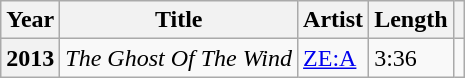<table class="wikitable sortable plainrowheaders">
<tr>
<th scope="col">Year</th>
<th scope="col">Title</th>
<th scope="col">Artist</th>
<th scope="col">Length</th>
<th scope="col" class="unsortable"></th>
</tr>
<tr>
<th scope="row">2013</th>
<td><em>The Ghost Of The Wind</em></td>
<td><a href='#'>ZE:A</a></td>
<td>3:36</td>
<td></td>
</tr>
</table>
